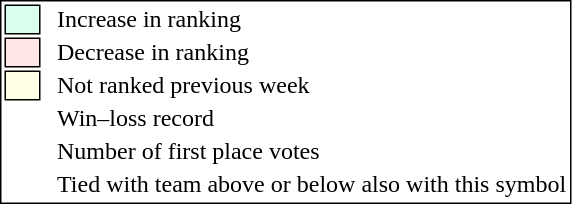<table style="border:1px solid black;">
<tr>
<td style="background:#D8FFEB; width:20px; border:1px solid black;"></td>
<td> </td>
<td>Increase in ranking</td>
</tr>
<tr>
<td style="background:#FFE6E6; width:20px; border:1px solid black;"></td>
<td> </td>
<td>Decrease in ranking</td>
</tr>
<tr>
<td style="background:#FFFFE6; width:20px; border:1px solid black;"></td>
<td> </td>
<td>Not ranked previous week</td>
</tr>
<tr>
<td></td>
<td> </td>
<td>Win–loss record</td>
</tr>
<tr>
<td></td>
<td> </td>
<td>Number of first place votes</td>
</tr>
<tr>
<td></td>
<td></td>
<td>Tied with team above or below also with this symbol</td>
</tr>
</table>
